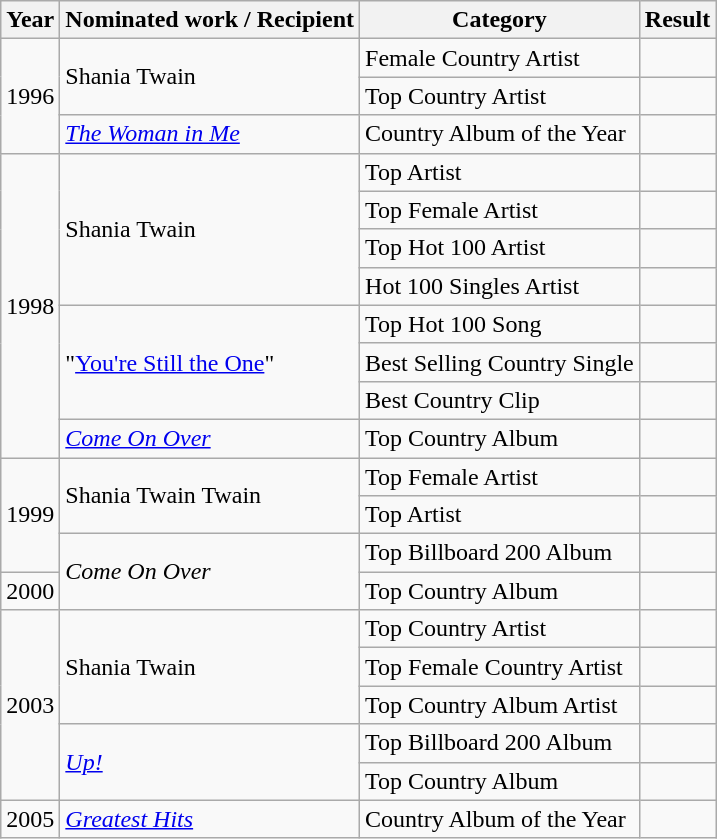<table class="wikitable">
<tr>
<th>Year</th>
<th>Nominated work / Recipient</th>
<th>Category</th>
<th>Result</th>
</tr>
<tr>
<td rowspan="3">1996</td>
<td rowspan="2">Shania Twain</td>
<td>Female Country Artist</td>
<td></td>
</tr>
<tr>
<td>Top Country Artist</td>
<td></td>
</tr>
<tr>
<td><em><a href='#'>The Woman in Me</a></em></td>
<td>Country Album of the Year</td>
<td></td>
</tr>
<tr>
<td rowspan="8">1998</td>
<td rowspan="4">Shania Twain</td>
<td>Top Artist</td>
<td></td>
</tr>
<tr>
<td>Top Female Artist</td>
<td></td>
</tr>
<tr>
<td>Top Hot 100 Artist</td>
<td></td>
</tr>
<tr>
<td>Hot 100 Singles Artist</td>
<td></td>
</tr>
<tr>
<td rowspan="3">"<a href='#'>You're Still the One</a>"</td>
<td>Top Hot 100 Song</td>
<td></td>
</tr>
<tr>
<td>Best Selling Country Single</td>
<td></td>
</tr>
<tr>
<td>Best Country Clip</td>
<td></td>
</tr>
<tr>
<td><em><a href='#'>Come On Over</a></em></td>
<td>Top Country Album</td>
<td></td>
</tr>
<tr>
<td rowspan="3">1999</td>
<td rowspan="2">Shania Twain Twain</td>
<td>Top Female Artist</td>
<td></td>
</tr>
<tr>
<td>Top Artist</td>
<td></td>
</tr>
<tr>
<td rowspan="2"><em>Come On Over</em></td>
<td>Top Billboard 200 Album</td>
<td></td>
</tr>
<tr>
<td rowspan="1">2000</td>
<td>Top Country Album</td>
<td></td>
</tr>
<tr>
<td rowspan="5">2003</td>
<td rowspan="3">Shania Twain</td>
<td>Top Country Artist</td>
<td></td>
</tr>
<tr>
<td>Top Female Country Artist</td>
<td></td>
</tr>
<tr>
<td>Top Country Album Artist</td>
<td></td>
</tr>
<tr>
<td rowspan="2"><em><a href='#'>Up!</a></em></td>
<td>Top Billboard 200 Album</td>
<td></td>
</tr>
<tr>
<td>Top Country Album</td>
<td></td>
</tr>
<tr>
<td rowspan="1">2005</td>
<td><em><a href='#'>Greatest Hits</a></em></td>
<td>Country Album of the Year</td>
<td></td>
</tr>
</table>
